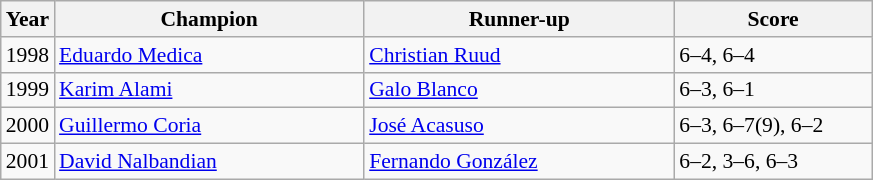<table class="wikitable" style="font-size:90%">
<tr>
<th>Year</th>
<th width="200">Champion</th>
<th width="200">Runner-up</th>
<th width="125">Score</th>
</tr>
<tr>
<td>1998</td>
<td> <a href='#'>Eduardo Medica</a></td>
<td> <a href='#'>Christian Ruud</a></td>
<td>6–4, 6–4</td>
</tr>
<tr>
<td>1999</td>
<td> <a href='#'>Karim Alami</a></td>
<td> <a href='#'>Galo Blanco</a></td>
<td>6–3, 6–1</td>
</tr>
<tr>
<td>2000</td>
<td> <a href='#'>Guillermo Coria</a></td>
<td> <a href='#'>José Acasuso</a></td>
<td>6–3, 6–7(9), 6–2</td>
</tr>
<tr>
<td>2001</td>
<td> <a href='#'>David Nalbandian</a></td>
<td> <a href='#'>Fernando González</a></td>
<td>6–2, 3–6, 6–3</td>
</tr>
</table>
